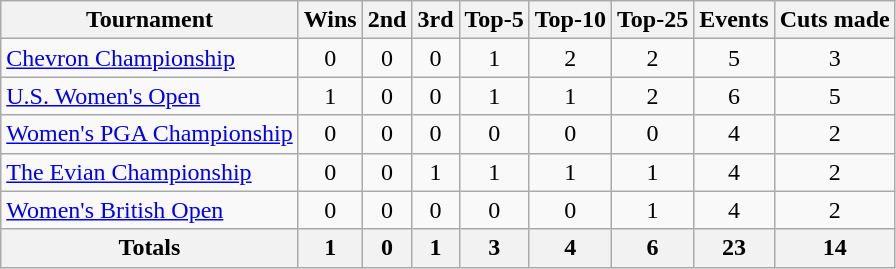<table class=wikitable style=text-align:center>
<tr>
<th>Tournament</th>
<th>Wins</th>
<th>2nd</th>
<th>3rd</th>
<th>Top-5</th>
<th>Top-10</th>
<th>Top-25</th>
<th>Events</th>
<th>Cuts made</th>
</tr>
<tr>
<td align=left><a href='#'>Chevron Championship</a></td>
<td>0</td>
<td>0</td>
<td>0</td>
<td>1</td>
<td>2</td>
<td>2</td>
<td>5</td>
<td>3</td>
</tr>
<tr>
<td align=left><a href='#'>U.S. Women's Open</a></td>
<td>1</td>
<td>0</td>
<td>0</td>
<td>1</td>
<td>1</td>
<td>2</td>
<td>6</td>
<td>5</td>
</tr>
<tr>
<td align=left><a href='#'>Women's PGA Championship</a></td>
<td>0</td>
<td>0</td>
<td>0</td>
<td>0</td>
<td>0</td>
<td>0</td>
<td>4</td>
<td>2</td>
</tr>
<tr>
<td align=left><a href='#'>The Evian Championship</a></td>
<td>0</td>
<td>0</td>
<td>1</td>
<td>1</td>
<td>1</td>
<td>1</td>
<td>4</td>
<td>2</td>
</tr>
<tr>
<td align=left><a href='#'>Women's British Open</a></td>
<td>0</td>
<td>0</td>
<td>0</td>
<td>0</td>
<td>0</td>
<td>1</td>
<td>4</td>
<td>2</td>
</tr>
<tr>
<th>Totals</th>
<th>1</th>
<th>0</th>
<th>1</th>
<th>3</th>
<th>4</th>
<th>6</th>
<th>23</th>
<th>14</th>
</tr>
</table>
